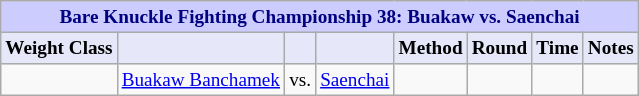<table class="wikitable" style="font-size: 80%;">
<tr>
<th colspan="8" style="background-color: #ccf; color: #000080; text-align: center;"><strong>Bare Knuckle Fighting Championship 38: Buakaw vs. Saenchai</strong></th>
</tr>
<tr>
<th colspan="1" style="background-color: #E6E8FA; color: #000000; text-align: center;">Weight Class</th>
<th colspan="1" style="background-color: #E6E8FA; color: #000000; text-align: center;"></th>
<th colspan="1" style="background-color: #E6E8FA; color: #000000; text-align: center;"></th>
<th colspan="1" style="background-color: #E6E8FA; color: #000000; text-align: center;"></th>
<th colspan="1" style="background-color: #E6E8FA; color: #000000; text-align: center;">Method</th>
<th colspan="1" style="background-color: #E6E8FA; color: #000000; text-align: center;">Round</th>
<th colspan="1" style="background-color: #E6E8FA; color: #000000; text-align: center;">Time</th>
<th colspan="1" style="background-color: #E6E8FA; color: #000000; text-align: center;">Notes</th>
</tr>
<tr>
<td></td>
<td> <a href='#'>Buakaw Banchamek</a></td>
<td align=center>vs.</td>
<td> <a href='#'>Saenchai</a></td>
<td></td>
<td align=center></td>
<td align=center></td>
<td></td>
</tr>
</table>
